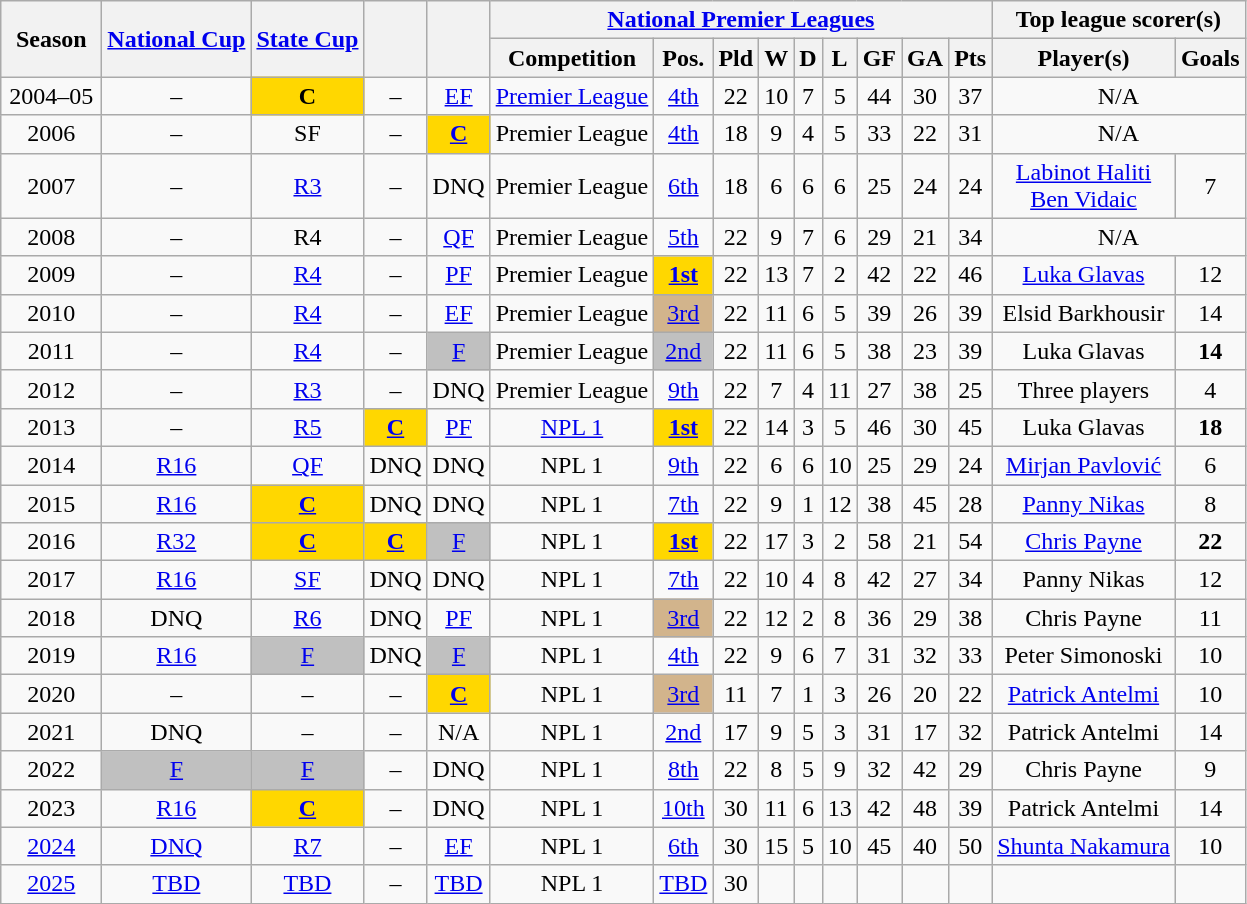<table class="wikitable" style="text-align:center">
<tr>
<th width=60px rowspan=2>Season</th>
<th rowspan="2"><a href='#'>National Cup</a></th>
<th rowspan="2"><a href='#'>State Cup</a></th>
<th rowspan="2"></th>
<th rowspan="2"></th>
<th colspan="9"><a href='#'>National Premier Leagues</a></th>
<th colspan="2">Top league scorer(s)</th>
</tr>
<tr>
<th>Competition</th>
<th>Pos.</th>
<th>Pld</th>
<th>W</th>
<th>D</th>
<th>L</th>
<th>GF</th>
<th>GA</th>
<th>Pts</th>
<th>Player(s)</th>
<th>Goals</th>
</tr>
<tr>
<td>2004–05</td>
<td>–</td>
<td bgcolor="gold"><strong>C</strong></td>
<td>–</td>
<td><a href='#'>EF</a></td>
<td><a href='#'>Premier League</a></td>
<td><a href='#'>4th</a></td>
<td>22</td>
<td>10</td>
<td>7</td>
<td>5</td>
<td>44</td>
<td>30</td>
<td>37</td>
<td colspan="2">N/A</td>
</tr>
<tr>
<td>2006</td>
<td>–</td>
<td>SF</td>
<td>–</td>
<td bgcolor="gold"><a href='#'><strong>C</strong></a></td>
<td>Premier League</td>
<td><a href='#'>4th</a></td>
<td>18</td>
<td>9</td>
<td>4</td>
<td>5</td>
<td>33</td>
<td>22</td>
<td>31</td>
<td colspan="2">N/A</td>
</tr>
<tr>
<td>2007</td>
<td>–</td>
<td><a href='#'>R3</a></td>
<td>–</td>
<td>DNQ</td>
<td>Premier League</td>
<td><a href='#'>6th</a></td>
<td>18</td>
<td>6</td>
<td>6</td>
<td>6</td>
<td>25</td>
<td>24</td>
<td>24</td>
<td><a href='#'>Labinot Haliti</a><br><a href='#'>Ben Vidaic</a></td>
<td>7</td>
</tr>
<tr>
<td>2008</td>
<td>–</td>
<td>R4</td>
<td>–</td>
<td><a href='#'>QF</a></td>
<td>Premier League</td>
<td><a href='#'>5th</a></td>
<td>22</td>
<td>9</td>
<td>7</td>
<td>6</td>
<td>29</td>
<td>21</td>
<td>34</td>
<td colspan="2">N/A</td>
</tr>
<tr>
<td>2009</td>
<td>–</td>
<td><a href='#'>R4</a></td>
<td>–</td>
<td><a href='#'>PF</a></td>
<td>Premier League</td>
<td bgcolor="gold"><a href='#'><strong>1st</strong></a></td>
<td>22</td>
<td>13</td>
<td>7</td>
<td>2</td>
<td>42</td>
<td>22</td>
<td>46</td>
<td><a href='#'>Luka Glavas</a></td>
<td>12</td>
</tr>
<tr>
<td>2010</td>
<td>–</td>
<td><a href='#'>R4</a></td>
<td>–</td>
<td><a href='#'>EF</a></td>
<td>Premier League</td>
<td bgcolor=#D2B48C><a href='#'>3rd</a></td>
<td>22</td>
<td>11</td>
<td>6</td>
<td>5</td>
<td>39</td>
<td>26</td>
<td>39</td>
<td>Elsid Barkhousir</td>
<td>14</td>
</tr>
<tr>
<td>2011</td>
<td>–</td>
<td><a href='#'>R4</a></td>
<td>–</td>
<td bgcolor="silver"><a href='#'>F</a></td>
<td>Premier League</td>
<td bgcolor="silver"><a href='#'>2nd</a></td>
<td>22</td>
<td>11</td>
<td>6</td>
<td>5</td>
<td>38</td>
<td>23</td>
<td>39</td>
<td>Luka Glavas</td>
<td><strong>14</strong></td>
</tr>
<tr>
<td>2012</td>
<td>–</td>
<td><a href='#'>R3</a></td>
<td>–</td>
<td>DNQ</td>
<td>Premier League</td>
<td><a href='#'>9th</a></td>
<td>22</td>
<td>7</td>
<td>4</td>
<td>11</td>
<td>27</td>
<td>38</td>
<td>25</td>
<td>Three players</td>
<td>4</td>
</tr>
<tr>
<td>2013</td>
<td>–</td>
<td><a href='#'>R5</a></td>
<td bgcolor="gold"><a href='#'><strong>C</strong></a></td>
<td><a href='#'>PF</a></td>
<td><a href='#'>NPL 1</a></td>
<td bgcolor="gold"><a href='#'><strong>1st</strong></a></td>
<td>22</td>
<td>14</td>
<td>3</td>
<td>5</td>
<td>46</td>
<td>30</td>
<td>45</td>
<td>Luka Glavas</td>
<td><strong>18</strong></td>
</tr>
<tr>
<td>2014</td>
<td><a href='#'>R16</a></td>
<td><a href='#'>QF</a></td>
<td>DNQ</td>
<td>DNQ</td>
<td>NPL 1</td>
<td><a href='#'>9th</a></td>
<td>22</td>
<td>6</td>
<td>6</td>
<td>10</td>
<td>25</td>
<td>29</td>
<td>24</td>
<td><a href='#'>Mirjan Pavlović</a></td>
<td>6</td>
</tr>
<tr>
<td>2015</td>
<td><a href='#'>R16</a></td>
<td bgcolor="gold"><a href='#'><strong>C</strong></a></td>
<td>DNQ</td>
<td>DNQ</td>
<td>NPL 1</td>
<td><a href='#'>7th</a></td>
<td>22</td>
<td>9</td>
<td>1</td>
<td>12</td>
<td>38</td>
<td>45</td>
<td>28</td>
<td><a href='#'>Panny Nikas</a></td>
<td>8</td>
</tr>
<tr>
<td>2016</td>
<td><a href='#'>R32</a></td>
<td bgcolor="gold"><a href='#'><strong>C</strong></a></td>
<td bgcolor="gold"><a href='#'><strong>C</strong></a></td>
<td bgcolor="silver"><a href='#'>F</a></td>
<td>NPL 1</td>
<td bgcolor="gold"><a href='#'><strong>1st</strong></a></td>
<td>22</td>
<td>17</td>
<td>3</td>
<td>2</td>
<td>58</td>
<td>21</td>
<td>54</td>
<td><a href='#'>Chris Payne</a></td>
<td><strong>22</strong></td>
</tr>
<tr>
<td>2017</td>
<td><a href='#'>R16</a></td>
<td><a href='#'>SF</a></td>
<td>DNQ</td>
<td>DNQ</td>
<td>NPL 1</td>
<td><a href='#'>7th</a></td>
<td>22</td>
<td>10</td>
<td>4</td>
<td>8</td>
<td>42</td>
<td>27</td>
<td>34</td>
<td>Panny Nikas</td>
<td>12</td>
</tr>
<tr>
<td>2018</td>
<td>DNQ</td>
<td><a href='#'>R6</a></td>
<td>DNQ</td>
<td><a href='#'>PF</a></td>
<td>NPL 1</td>
<td bgcolor=#D2B48C><a href='#'>3rd</a></td>
<td>22</td>
<td>12</td>
<td>2</td>
<td>8</td>
<td>36</td>
<td>29</td>
<td>38</td>
<td>Chris Payne</td>
<td>11</td>
</tr>
<tr>
<td>2019</td>
<td><a href='#'>R16</a></td>
<td bgcolor="silver"><a href='#'>F</a></td>
<td>DNQ</td>
<td bgcolor="silver"><a href='#'>F</a></td>
<td>NPL 1</td>
<td><a href='#'>4th</a></td>
<td>22</td>
<td>9</td>
<td>6</td>
<td>7</td>
<td>31</td>
<td>32</td>
<td>33</td>
<td>Peter Simonoski</td>
<td>10</td>
</tr>
<tr>
<td>2020</td>
<td>–</td>
<td>–</td>
<td>–</td>
<td bgcolor="gold"><a href='#'><strong>C</strong></a></td>
<td>NPL 1</td>
<td bgcolor=#D2B48C><a href='#'>3rd</a></td>
<td>11</td>
<td>7</td>
<td>1</td>
<td>3</td>
<td>26</td>
<td>20</td>
<td>22</td>
<td><a href='#'>Patrick Antelmi</a></td>
<td>10</td>
</tr>
<tr>
<td>2021</td>
<td>DNQ</td>
<td>–</td>
<td>–</td>
<td>N/A</td>
<td>NPL 1</td>
<td><a href='#'>2nd</a></td>
<td>17</td>
<td>9</td>
<td>5</td>
<td>3</td>
<td>31</td>
<td>17</td>
<td>32</td>
<td>Patrick Antelmi</td>
<td>14</td>
</tr>
<tr>
<td>2022</td>
<td bgcolor="silver"><a href='#'>F</a></td>
<td bgcolor="silver"><a href='#'>F</a></td>
<td>–</td>
<td>DNQ</td>
<td>NPL 1</td>
<td><a href='#'>8th</a></td>
<td>22</td>
<td>8</td>
<td>5</td>
<td>9</td>
<td>32</td>
<td>42</td>
<td>29</td>
<td>Chris Payne</td>
<td>9</td>
</tr>
<tr>
<td>2023</td>
<td><a href='#'>R16</a></td>
<td bgcolor="gold"><a href='#'><strong>C</strong></a></td>
<td>–</td>
<td>DNQ</td>
<td>NPL 1</td>
<td><a href='#'>10th</a></td>
<td>30</td>
<td>11</td>
<td>6</td>
<td>13</td>
<td>42</td>
<td>48</td>
<td>39</td>
<td>Patrick Antelmi</td>
<td>14</td>
</tr>
<tr>
<td><a href='#'>2024</a></td>
<td><a href='#'>DNQ</a></td>
<td><a href='#'>R7</a></td>
<td>–</td>
<td><a href='#'>EF</a></td>
<td>NPL 1</td>
<td><a href='#'>6th</a></td>
<td>30</td>
<td>15</td>
<td>5</td>
<td>10</td>
<td>45</td>
<td>40</td>
<td>50</td>
<td><a href='#'>Shunta Nakamura</a></td>
<td>10</td>
</tr>
<tr>
<td><a href='#'>2025</a></td>
<td><a href='#'>TBD</a></td>
<td><a href='#'>TBD</a></td>
<td>–</td>
<td><a href='#'>TBD</a></td>
<td>NPL 1</td>
<td><a href='#'>TBD</a></td>
<td>30</td>
<td></td>
<td></td>
<td></td>
<td></td>
<td></td>
<td></td>
<td></td>
<td></td>
</tr>
</table>
